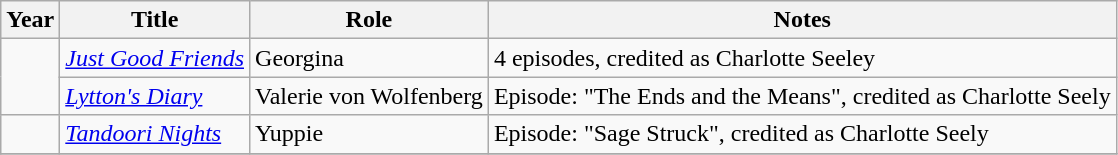<table class="wikitable sortable">
<tr>
<th>Year</th>
<th>Title</th>
<th>Role</th>
<th>Notes</th>
</tr>
<tr>
<td rowspan="2"></td>
<td><em><a href='#'>Just Good Friends</a></em></td>
<td>Georgina</td>
<td>4 episodes, credited as Charlotte Seeley</td>
</tr>
<tr>
<td><em><a href='#'>Lytton's Diary</a></em></td>
<td>Valerie von Wolfenberg</td>
<td>Episode: "The Ends and the Means", credited as Charlotte Seely</td>
</tr>
<tr>
<td></td>
<td><em><a href='#'>Tandoori Nights</a></em></td>
<td>Yuppie</td>
<td>Episode: "Sage Struck", credited as Charlotte Seely</td>
</tr>
<tr>
</tr>
</table>
